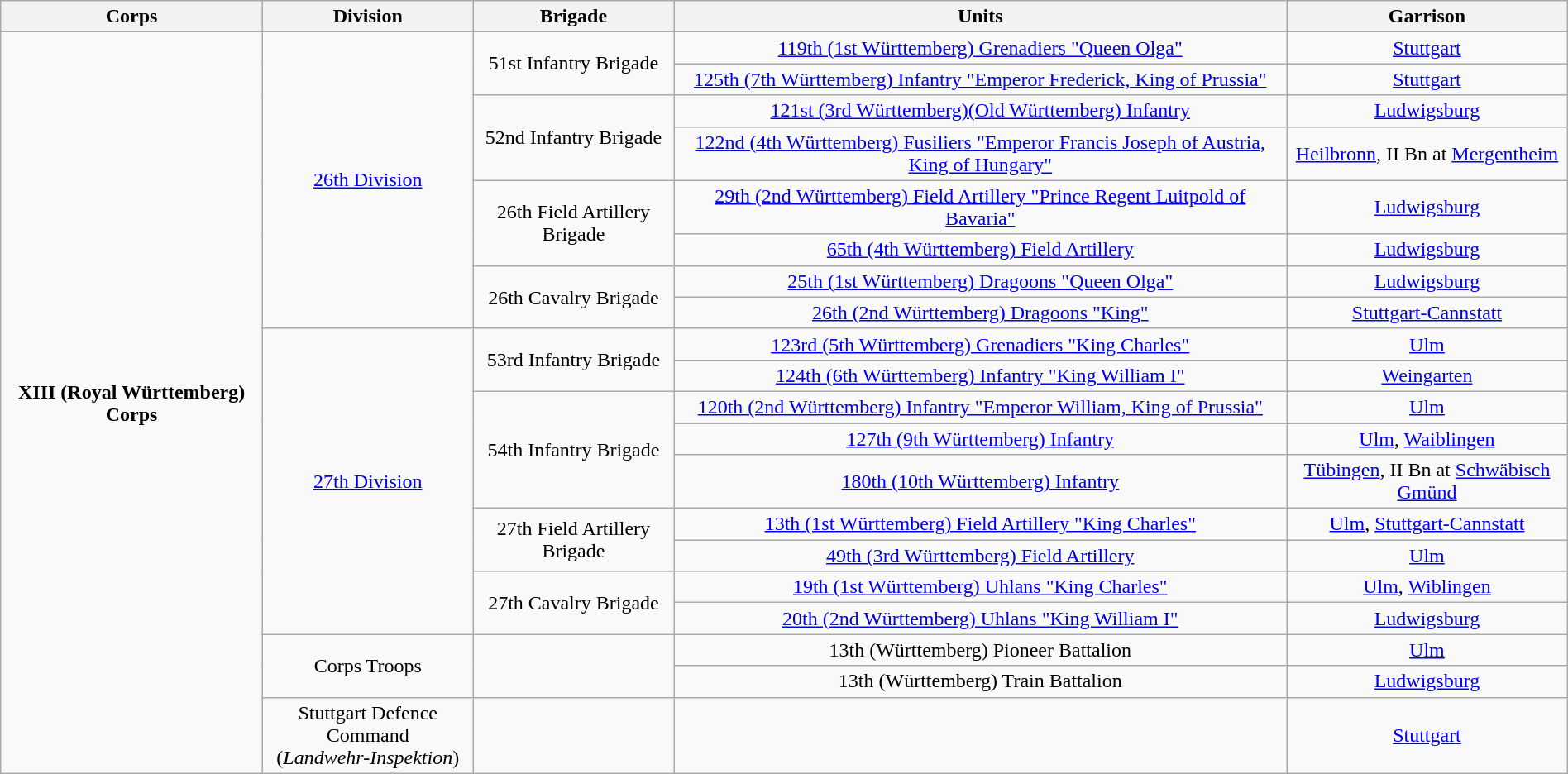<table class="wikitable collapsible collapsed" style="text-align:center; width:100%;">
<tr>
<th>Corps</th>
<th>Division</th>
<th>Brigade</th>
<th>Units</th>
<th>Garrison</th>
</tr>
<tr>
<td ROWSPAN=20><strong>XIII (Royal Württemberg) Corps</strong></td>
<td ROWSPAN=8><a href='#'>26th Division</a></td>
<td ROWSPAN=2>51st Infantry Brigade</td>
<td><a href='#'>119th (1st Württemberg) Grenadiers "Queen Olga"</a></td>
<td><a href='#'>Stuttgart</a></td>
</tr>
<tr>
<td><a href='#'>125th (7th Württemberg) Infantry "Emperor Frederick, King of Prussia"</a></td>
<td><a href='#'>Stuttgart</a></td>
</tr>
<tr>
<td ROWSPAN=2>52nd Infantry Brigade</td>
<td><a href='#'>121st (3rd Württemberg)(Old Württemberg) Infantry</a></td>
<td><a href='#'>Ludwigsburg</a></td>
</tr>
<tr>
<td><a href='#'>122nd (4th Württemberg) Fusiliers "Emperor Francis Joseph of Austria, King of Hungary"</a></td>
<td><a href='#'>Heilbronn</a>, II Bn at <a href='#'>Mergentheim</a></td>
</tr>
<tr>
<td ROWSPAN=2>26th Field Artillery Brigade</td>
<td><a href='#'>29th (2nd Württemberg) Field Artillery "Prince Regent Luitpold of Bavaria"</a></td>
<td><a href='#'>Ludwigsburg</a></td>
</tr>
<tr>
<td><a href='#'>65th (4th Württemberg) Field Artillery</a></td>
<td><a href='#'>Ludwigsburg</a></td>
</tr>
<tr>
<td ROWSPAN=2>26th Cavalry Brigade</td>
<td><a href='#'>25th (1st Württemberg) Dragoons "Queen Olga"</a></td>
<td><a href='#'>Ludwigsburg</a></td>
</tr>
<tr>
<td><a href='#'>26th (2nd Württemberg) Dragoons "King"</a></td>
<td><a href='#'>Stuttgart-Cannstatt</a></td>
</tr>
<tr>
<td ROWSPAN=9><a href='#'>27th Division</a></td>
<td ROWSPAN=2>53rd Infantry Brigade</td>
<td><a href='#'>123rd (5th Württemberg) Grenadiers "King Charles"</a></td>
<td><a href='#'>Ulm</a></td>
</tr>
<tr>
<td><a href='#'>124th (6th Württemberg) Infantry "King William I"</a></td>
<td><a href='#'>Weingarten</a></td>
</tr>
<tr>
<td ROWSPAN=3>54th Infantry Brigade</td>
<td><a href='#'>120th (2nd Württemberg) Infantry "Emperor William, King of Prussia"</a></td>
<td><a href='#'>Ulm</a></td>
</tr>
<tr>
<td><a href='#'>127th (9th Württemberg) Infantry</a></td>
<td><a href='#'>Ulm</a>, <a href='#'>Waiblingen</a></td>
</tr>
<tr>
<td><a href='#'>180th (10th Württemberg) Infantry</a></td>
<td><a href='#'>Tübingen</a>, II Bn at <a href='#'>Schwäbisch Gmünd</a></td>
</tr>
<tr>
<td ROWSPAN=2>27th Field Artillery Brigade</td>
<td><a href='#'>13th (1st Württemberg) Field Artillery "King Charles"</a></td>
<td><a href='#'>Ulm</a>, <a href='#'>Stuttgart-Cannstatt</a></td>
</tr>
<tr>
<td><a href='#'>49th (3rd Württemberg) Field Artillery</a></td>
<td><a href='#'>Ulm</a></td>
</tr>
<tr>
<td ROWSPAN=2>27th Cavalry Brigade</td>
<td><a href='#'>19th (1st Württemberg) Uhlans "King Charles"</a></td>
<td><a href='#'>Ulm</a>, <a href='#'>Wiblingen</a></td>
</tr>
<tr>
<td><a href='#'>20th (2nd Württemberg) Uhlans "King William I"</a></td>
<td><a href='#'>Ludwigsburg</a></td>
</tr>
<tr>
<td ROWSPAN=2>Corps Troops</td>
<td ROWSPAN=2></td>
<td>13th (Württemberg) Pioneer Battalion</td>
<td><a href='#'>Ulm</a></td>
</tr>
<tr>
<td>13th (Württemberg) Train Battalion</td>
<td><a href='#'>Ludwigsburg</a></td>
</tr>
<tr>
<td>Stuttgart Defence Command<br>(<em>Landwehr-Inspektion</em>)</td>
<td></td>
<td></td>
<td><a href='#'>Stuttgart</a></td>
</tr>
</table>
